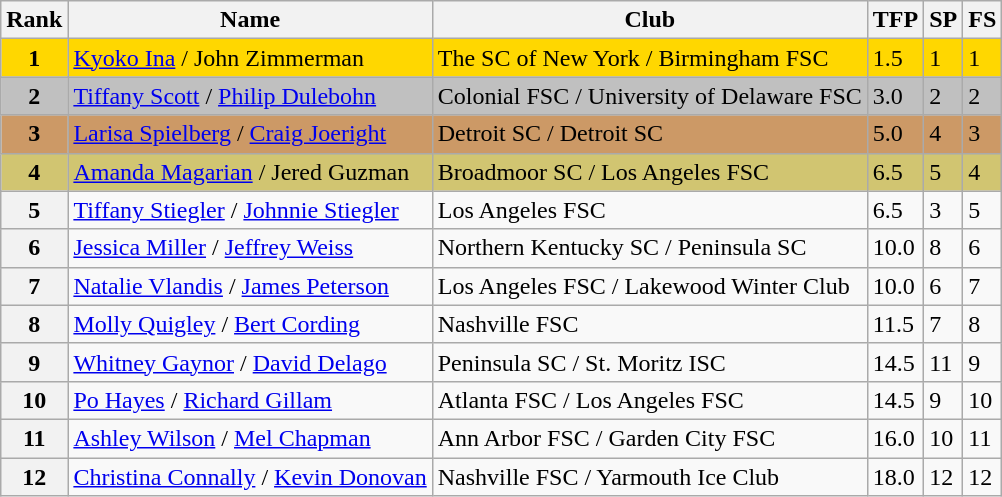<table class="wikitable">
<tr>
<th>Rank</th>
<th>Name</th>
<th>Club</th>
<th>TFP</th>
<th>SP</th>
<th>FS</th>
</tr>
<tr bgcolor="gold">
<td align="center"><strong>1</strong></td>
<td><a href='#'>Kyoko Ina</a> / John Zimmerman</td>
<td>The SC of New York / Birmingham FSC</td>
<td>1.5</td>
<td>1</td>
<td>1</td>
</tr>
<tr bgcolor="silver">
<td align="center"><strong>2</strong></td>
<td><a href='#'>Tiffany Scott</a> / <a href='#'>Philip Dulebohn</a></td>
<td>Colonial FSC / University of Delaware FSC</td>
<td>3.0</td>
<td>2</td>
<td>2</td>
</tr>
<tr bgcolor="cc9966">
<td align="center"><strong>3</strong></td>
<td><a href='#'>Larisa Spielberg</a> / <a href='#'>Craig Joeright</a></td>
<td>Detroit SC / Detroit SC</td>
<td>5.0</td>
<td>4</td>
<td>3</td>
</tr>
<tr bgcolor="#d1c571">
<td align="center"><strong>4</strong></td>
<td><a href='#'>Amanda Magarian</a> / Jered Guzman</td>
<td>Broadmoor SC / Los Angeles FSC</td>
<td>6.5</td>
<td>5</td>
<td>4</td>
</tr>
<tr>
<th>5</th>
<td><a href='#'>Tiffany Stiegler</a> / <a href='#'>Johnnie Stiegler</a></td>
<td>Los Angeles FSC</td>
<td>6.5</td>
<td>3</td>
<td>5</td>
</tr>
<tr>
<th>6</th>
<td><a href='#'>Jessica Miller</a> / <a href='#'>Jeffrey Weiss</a></td>
<td>Northern Kentucky SC / Peninsula SC</td>
<td>10.0</td>
<td>8</td>
<td>6</td>
</tr>
<tr>
<th>7</th>
<td><a href='#'>Natalie Vlandis</a> / <a href='#'>James Peterson</a></td>
<td>Los Angeles FSC / Lakewood Winter Club</td>
<td>10.0</td>
<td>6</td>
<td>7</td>
</tr>
<tr>
<th>8</th>
<td><a href='#'>Molly Quigley</a> / <a href='#'>Bert Cording</a></td>
<td>Nashville FSC</td>
<td>11.5</td>
<td>7</td>
<td>8</td>
</tr>
<tr>
<th>9</th>
<td><a href='#'>Whitney Gaynor</a> / <a href='#'>David Delago</a></td>
<td>Peninsula SC / St. Moritz ISC</td>
<td>14.5</td>
<td>11</td>
<td>9</td>
</tr>
<tr>
<th>10</th>
<td><a href='#'>Po Hayes</a> / <a href='#'>Richard Gillam</a></td>
<td>Atlanta FSC / Los Angeles FSC</td>
<td>14.5</td>
<td>9</td>
<td>10</td>
</tr>
<tr>
<th>11</th>
<td><a href='#'>Ashley Wilson</a> / <a href='#'>Mel Chapman</a></td>
<td>Ann Arbor FSC / Garden City FSC</td>
<td>16.0</td>
<td>10</td>
<td>11</td>
</tr>
<tr>
<th>12</th>
<td><a href='#'>Christina Connally</a> / <a href='#'>Kevin Donovan</a></td>
<td>Nashville FSC / Yarmouth Ice Club</td>
<td>18.0</td>
<td>12</td>
<td>12</td>
</tr>
</table>
